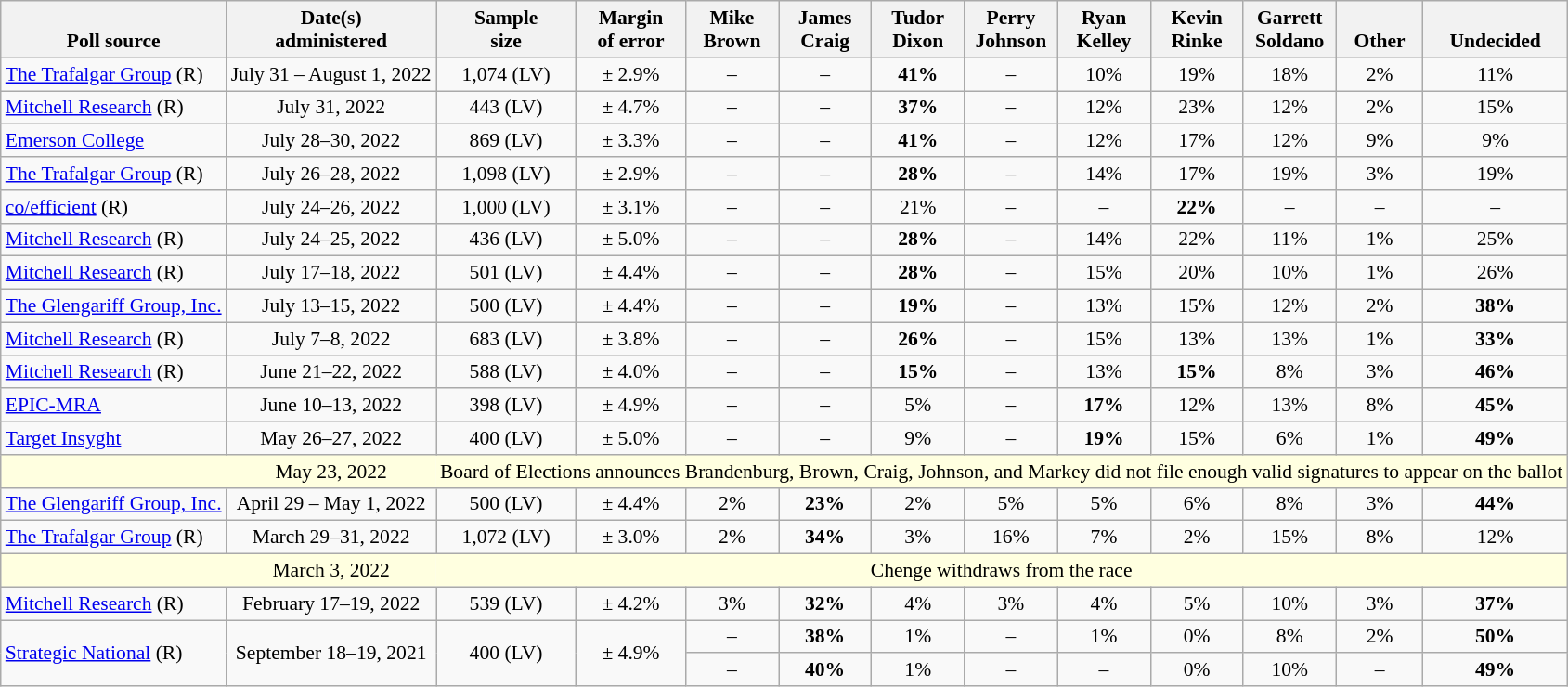<table class="wikitable" style="font-size:90%;text-align:center;">
<tr valign=bottom>
<th>Poll source</th>
<th>Date(s)<br>administered</th>
<th>Sample<br>size</th>
<th>Margin<br>of error</th>
<th style="width:60px;">Mike<br>Brown</th>
<th style="width:60px;">James<br>Craig</th>
<th style="width:60px;">Tudor<br>Dixon</th>
<th style="width:60px;">Perry<br>Johnson</th>
<th style="width:60px;">Ryan<br>Kelley</th>
<th style="width:60px;">Kevin<br>Rinke</th>
<th style="width:60px;">Garrett<br>Soldano</th>
<th>Other</th>
<th>Undecided</th>
</tr>
<tr>
<td style="text-align:left;"><a href='#'>The Trafalgar Group</a> (R)</td>
<td>July 31 – August 1, 2022</td>
<td>1,074 (LV)</td>
<td>± 2.9%</td>
<td>–</td>
<td>–</td>
<td><strong>41%</strong></td>
<td>–</td>
<td>10%</td>
<td>19%</td>
<td>18%</td>
<td>2%</td>
<td>11%</td>
</tr>
<tr>
<td style="text-align:left;"><a href='#'>Mitchell Research</a> (R)</td>
<td>July 31, 2022</td>
<td>443 (LV)</td>
<td>± 4.7%</td>
<td>–</td>
<td>–</td>
<td><strong>37%</strong></td>
<td>–</td>
<td>12%</td>
<td>23%</td>
<td>12%</td>
<td>2%</td>
<td>15%</td>
</tr>
<tr>
<td style="text-align:left;"><a href='#'>Emerson College</a></td>
<td>July 28–30, 2022</td>
<td>869 (LV)</td>
<td>± 3.3%</td>
<td>–</td>
<td>–</td>
<td><strong>41%</strong></td>
<td>–</td>
<td>12%</td>
<td>17%</td>
<td>12%</td>
<td>9%</td>
<td>9%</td>
</tr>
<tr>
<td style="text-align:left;"><a href='#'>The Trafalgar Group</a> (R)</td>
<td>July 26–28, 2022</td>
<td>1,098 (LV)</td>
<td>± 2.9%</td>
<td>–</td>
<td>–</td>
<td><strong>28%</strong></td>
<td>–</td>
<td>14%</td>
<td>17%</td>
<td>19%</td>
<td>3%</td>
<td>19%</td>
</tr>
<tr>
<td style="text-align:left;"><a href='#'>co/efficient</a> (R)</td>
<td>July 24–26, 2022</td>
<td>1,000 (LV)</td>
<td>± 3.1%</td>
<td>–</td>
<td>–</td>
<td>21%</td>
<td>–</td>
<td>–</td>
<td><strong>22%</strong></td>
<td>–</td>
<td>–</td>
<td>–</td>
</tr>
<tr>
<td style="text-align:left;"><a href='#'>Mitchell Research</a> (R)</td>
<td>July 24–25, 2022</td>
<td>436 (LV)</td>
<td>± 5.0%</td>
<td>–</td>
<td>–</td>
<td><strong>28%</strong></td>
<td>–</td>
<td>14%</td>
<td>22%</td>
<td>11%</td>
<td>1%</td>
<td>25%</td>
</tr>
<tr>
<td style="text-align:left;"><a href='#'>Mitchell Research</a> (R)</td>
<td>July 17–18, 2022</td>
<td>501 (LV)</td>
<td>± 4.4%</td>
<td>–</td>
<td>–</td>
<td><strong>28%</strong></td>
<td>–</td>
<td>15%</td>
<td>20%</td>
<td>10%</td>
<td>1%</td>
<td>26%</td>
</tr>
<tr>
<td style="text-align:left;"><a href='#'>The Glengariff Group, Inc.</a></td>
<td>July 13–15, 2022</td>
<td>500 (LV)</td>
<td>± 4.4%</td>
<td>–</td>
<td>–</td>
<td><strong>19%</strong></td>
<td>–</td>
<td>13%</td>
<td>15%</td>
<td>12%</td>
<td>2%</td>
<td><strong>38%</strong></td>
</tr>
<tr>
<td style="text-align:left;"><a href='#'>Mitchell Research</a> (R)</td>
<td>July 7–8, 2022</td>
<td>683 (LV)</td>
<td>± 3.8%</td>
<td>–</td>
<td>–</td>
<td><strong>26%</strong></td>
<td>–</td>
<td>15%</td>
<td>13%</td>
<td>13%</td>
<td>1%</td>
<td><strong>33%</strong></td>
</tr>
<tr>
<td style="text-align:left;"><a href='#'>Mitchell Research</a> (R)</td>
<td>June 21–22, 2022</td>
<td>588 (LV)</td>
<td>± 4.0%</td>
<td>–</td>
<td>–</td>
<td><strong>15%</strong></td>
<td>–</td>
<td>13%</td>
<td><strong>15%</strong></td>
<td>8%</td>
<td>3%</td>
<td><strong>46%</strong></td>
</tr>
<tr>
<td style="text-align:left;"><a href='#'>EPIC-MRA</a></td>
<td>June 10–13, 2022</td>
<td>398 (LV)</td>
<td>± 4.9%</td>
<td>–</td>
<td>–</td>
<td>5%</td>
<td>–</td>
<td><strong>17%</strong></td>
<td>12%</td>
<td>13%</td>
<td>8%</td>
<td><strong>45%</strong></td>
</tr>
<tr>
<td style="text-align:left;"><a href='#'>Target Insyght</a></td>
<td>May 26–27, 2022</td>
<td>400 (LV)</td>
<td>± 5.0%</td>
<td>–</td>
<td>–</td>
<td>9%</td>
<td>–</td>
<td><strong>19%</strong></td>
<td>15%</td>
<td>6%</td>
<td>1%</td>
<td><strong>49%</strong></td>
</tr>
<tr style="background:lightyellow;">
<td style="border-right-style:hidden; background:lightyellow;"></td>
<td style="border-right-style:hidden; ">May 23, 2022</td>
<td colspan="17">Board of Elections announces Brandenburg, Brown, Craig, Johnson, and Markey did not file enough valid signatures to appear on the ballot</td>
</tr>
<tr>
<td style="text-align:left;"><a href='#'>The Glengariff Group, Inc.</a></td>
<td>April 29 – May 1, 2022</td>
<td>500 (LV)</td>
<td>± 4.4%</td>
<td>2%</td>
<td><strong>23%</strong></td>
<td>2%</td>
<td>5%</td>
<td>5%</td>
<td>6%</td>
<td>8%</td>
<td>3%</td>
<td><strong>44%</strong></td>
</tr>
<tr>
<td style="text-align:left;"><a href='#'>The Trafalgar Group</a> (R)</td>
<td>March 29–31, 2022</td>
<td>1,072 (LV)</td>
<td>± 3.0%</td>
<td>2%</td>
<td><strong>34%</strong></td>
<td>3%</td>
<td>16%</td>
<td>7%</td>
<td>2%</td>
<td>15%</td>
<td>8%</td>
<td>12%</td>
</tr>
<tr style="background:lightyellow;">
<td style="border-right-style:hidden; background:lightyellow;"></td>
<td style="border-right-style:hidden; ">March 3, 2022</td>
<td colspan="17">Chenge withdraws from the race</td>
</tr>
<tr>
<td style="text-align:left;"><a href='#'>Mitchell Research</a> (R)</td>
<td>February 17–19, 2022</td>
<td>539 (LV)</td>
<td>± 4.2%</td>
<td>3%</td>
<td><strong>32%</strong></td>
<td>4%</td>
<td>3%</td>
<td>4%</td>
<td>5%</td>
<td>10%</td>
<td>3%</td>
<td><strong>37%</strong></td>
</tr>
<tr>
<td style="text-align:left;" rowspan="2"><a href='#'>Strategic National</a> (R)</td>
<td rowspan="2">September 18–19, 2021</td>
<td rowspan="2">400 (LV)</td>
<td rowspan="2">± 4.9%</td>
<td>–</td>
<td><strong>38%</strong></td>
<td>1%</td>
<td>–</td>
<td>1%</td>
<td>0%</td>
<td>8%</td>
<td>2%</td>
<td><strong>50%</strong></td>
</tr>
<tr>
<td>–</td>
<td><strong>40%</strong></td>
<td>1%</td>
<td>–</td>
<td>–</td>
<td>0%</td>
<td>10%</td>
<td>–</td>
<td><strong>49%</strong></td>
</tr>
</table>
